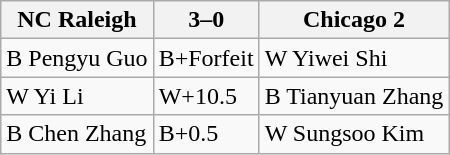<table class="wikitable">
<tr>
<th>NC Raleigh</th>
<th>3–0</th>
<th>Chicago 2</th>
</tr>
<tr>
<td>B Pengyu Guo</td>
<td>B+Forfeit</td>
<td>W Yiwei Shi</td>
</tr>
<tr>
<td>W Yi Li</td>
<td>W+10.5</td>
<td>B Tianyuan Zhang</td>
</tr>
<tr>
<td>B Chen Zhang</td>
<td>B+0.5</td>
<td>W Sungsoo Kim</td>
</tr>
</table>
